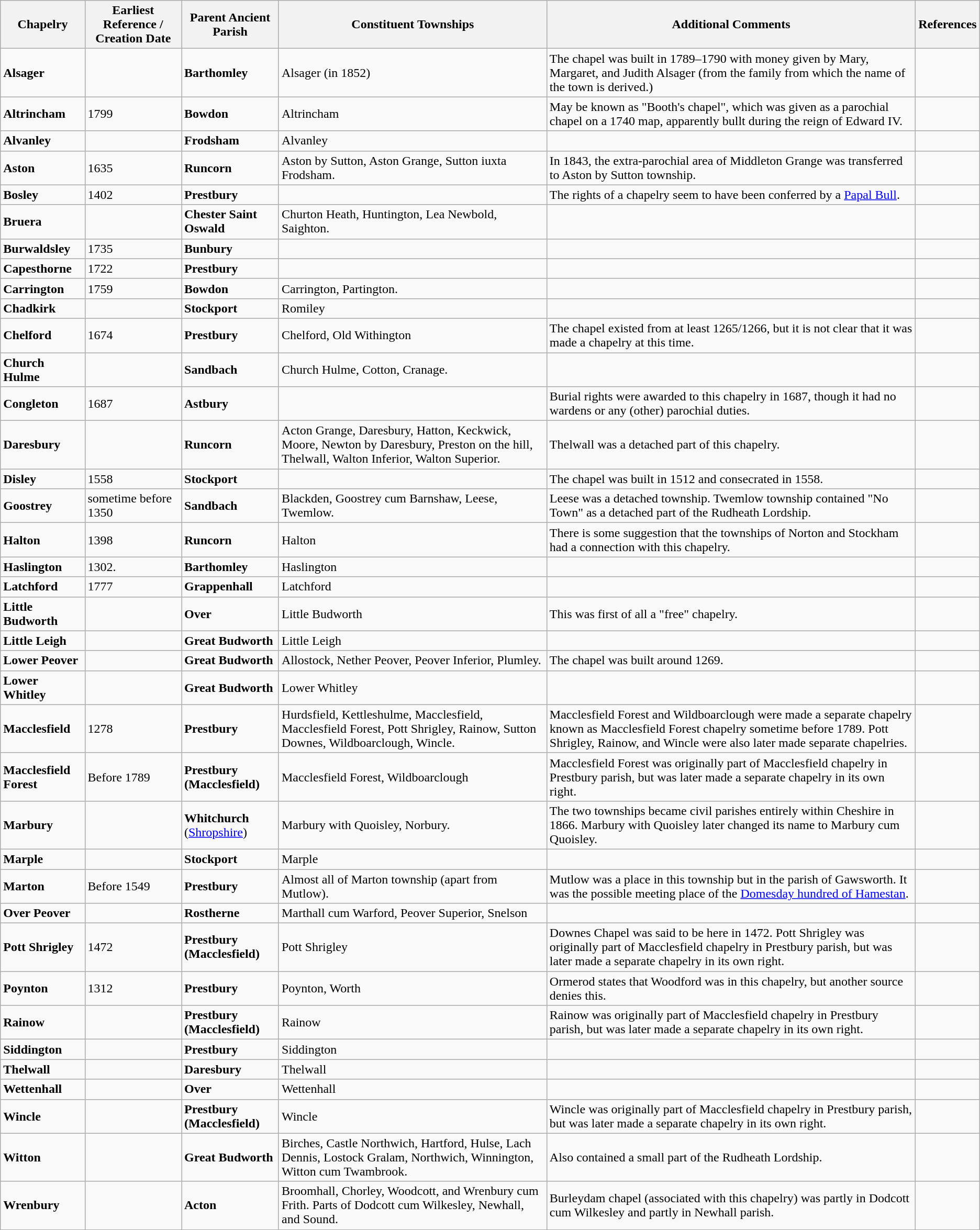<table class="wikitable">
<tr>
<th><strong>Chapelry</strong></th>
<th><strong>Earliest Reference / Creation Date</strong></th>
<th><strong>Parent Ancient Parish</strong></th>
<th><strong>Constituent Townships</strong></th>
<th><strong>Additional Comments</strong></th>
<th><strong>References</strong></th>
</tr>
<tr>
<td><strong>Alsager</strong></td>
<td></td>
<td><strong>Barthomley</strong></td>
<td>Alsager (in 1852)</td>
<td>The chapel was built in 1789–1790 with money given by Mary, Margaret, and Judith Alsager (from the family from which the name of the town is derived.)</td>
<td></td>
</tr>
<tr>
<td><strong>Altrincham</strong></td>
<td>1799</td>
<td><strong>Bowdon</strong></td>
<td>Altrincham</td>
<td>May be known as "Booth's chapel", which was given as a parochial chapel on a 1740 map, apparently bullt during the reign of Edward IV.</td>
<td></td>
</tr>
<tr>
<td><strong>Alvanley</strong></td>
<td></td>
<td><strong>Frodsham</strong></td>
<td>Alvanley</td>
<td></td>
<td></td>
</tr>
<tr>
<td><strong>Aston</strong></td>
<td>1635</td>
<td><strong>Runcorn</strong></td>
<td>Aston by Sutton, Aston Grange, Sutton iuxta Frodsham.</td>
<td>In 1843, the extra-parochial area of Middleton Grange was transferred to Aston by Sutton township.</td>
<td></td>
</tr>
<tr>
<td><strong>Bosley</strong></td>
<td>1402</td>
<td><strong>Prestbury</strong></td>
<td></td>
<td>The rights of a chapelry seem to have been conferred by a <a href='#'>Papal Bull</a>.</td>
<td></td>
</tr>
<tr>
<td><strong>Bruera</strong></td>
<td></td>
<td><strong>Chester Saint Oswald</strong></td>
<td>Churton Heath, Huntington, Lea Newbold, Saighton.</td>
<td></td>
<td></td>
</tr>
<tr>
<td><strong>Burwaldsley</strong></td>
<td>1735</td>
<td><strong>Bunbury</strong></td>
<td></td>
<td></td>
<td></td>
</tr>
<tr>
<td><strong>Capesthorne</strong></td>
<td>1722</td>
<td><strong>Prestbury</strong></td>
<td></td>
<td></td>
<td></td>
</tr>
<tr>
<td><strong>Carrington</strong></td>
<td>1759</td>
<td><strong>Bowdon</strong></td>
<td>Carrington, Partington.</td>
<td></td>
<td></td>
</tr>
<tr>
<td><strong>Chadkirk</strong></td>
<td></td>
<td><strong>Stockport</strong></td>
<td>Romiley</td>
<td></td>
<td></td>
</tr>
<tr>
<td><strong>Chelford</strong></td>
<td>1674</td>
<td><strong>Prestbury</strong></td>
<td>Chelford, Old Withington</td>
<td>The chapel existed from at least 1265/1266, but it is not clear that it was made a chapelry at this time.</td>
<td></td>
</tr>
<tr>
<td><strong>Church Hulme</strong></td>
<td></td>
<td><strong>Sandbach</strong></td>
<td>Church Hulme, Cotton, Cranage.</td>
<td></td>
<td></td>
</tr>
<tr>
<td><strong>Congleton</strong></td>
<td>1687</td>
<td><strong>Astbury</strong></td>
<td></td>
<td>Burial rights were awarded to this chapelry in 1687, though it had no wardens or any (other) parochial duties.</td>
<td></td>
</tr>
<tr>
<td><strong>Daresbury</strong></td>
<td></td>
<td><strong>Runcorn</strong></td>
<td>Acton Grange, Daresbury, Hatton, Keckwick, Moore, Newton by Daresbury, Preston on the hill, Thelwall, Walton Inferior, Walton Superior.</td>
<td>Thelwall was a detached part of this chapelry.</td>
<td></td>
</tr>
<tr>
<td><strong>Disley</strong></td>
<td>1558</td>
<td><strong>Stockport</strong></td>
<td></td>
<td>The chapel was built in 1512 and consecrated in 1558.</td>
<td></td>
</tr>
<tr>
<td><strong>Goostrey</strong></td>
<td>sometime before 1350</td>
<td><strong>Sandbach</strong></td>
<td>Blackden, Goostrey cum Barnshaw, Leese, Twemlow.</td>
<td>Leese was a detached township. Twemlow township contained "No Town" as a detached part of the Rudheath Lordship.</td>
<td></td>
</tr>
<tr>
<td><strong>Halton</strong></td>
<td>1398</td>
<td><strong>Runcorn</strong></td>
<td>Halton</td>
<td>There is some suggestion that the townships of Norton and Stockham had a connection with this chapelry.</td>
<td></td>
</tr>
<tr>
<td><strong>Haslington</strong></td>
<td>1302.</td>
<td><strong>Barthomley</strong></td>
<td>Haslington</td>
<td></td>
<td></td>
</tr>
<tr>
<td><strong>Latchford</strong></td>
<td>1777</td>
<td><strong>Grappenhall</strong></td>
<td>Latchford</td>
<td></td>
<td></td>
</tr>
<tr>
<td><strong>Little Budworth</strong></td>
<td></td>
<td><strong>Over</strong></td>
<td>Little Budworth</td>
<td>This was first of all a "free" chapelry.</td>
<td></td>
</tr>
<tr>
<td><strong>Little Leigh</strong></td>
<td></td>
<td><strong>Great Budworth</strong></td>
<td>Little Leigh</td>
<td></td>
<td></td>
</tr>
<tr>
<td><strong>Lower Peover</strong></td>
<td></td>
<td><strong>Great Budworth</strong></td>
<td>Allostock, Nether Peover, Peover Inferior, Plumley.</td>
<td>The chapel was built around 1269.</td>
<td></td>
</tr>
<tr>
<td><strong>Lower Whitley</strong></td>
<td></td>
<td><strong>Great Budworth</strong></td>
<td>Lower Whitley</td>
<td></td>
<td></td>
</tr>
<tr>
<td><strong>Macclesfield</strong></td>
<td>1278</td>
<td><strong>Prestbury</strong></td>
<td>Hurdsfield, Kettleshulme, Macclesfield, Macclesfield Forest, Pott Shrigley, Rainow, Sutton Downes, Wildboarclough, Wincle.</td>
<td>Macclesfield Forest and Wildboarclough were made a separate chapelry known as Macclesfield Forest chapelry sometime before 1789. Pott Shrigley, Rainow, and Wincle were also later made separate chapelries.</td>
<td></td>
</tr>
<tr>
<td><strong>Macclesfield Forest</strong></td>
<td>Before 1789</td>
<td><strong>Prestbury (Macclesfield)</strong></td>
<td>Macclesfield Forest, Wildboarclough</td>
<td>Macclesfield Forest was originally part of Macclesfield chapelry in Prestbury parish, but was later made a separate chapelry in its own right.</td>
<td></td>
</tr>
<tr>
<td><strong>Marbury</strong></td>
<td></td>
<td><strong>Whitchurch</strong> (<a href='#'>Shropshire</a>)</td>
<td>Marbury with Quoisley, Norbury.</td>
<td>The two townships became civil parishes entirely within Cheshire in 1866. Marbury with Quoisley later changed its name to Marbury cum Quoisley.</td>
<td></td>
</tr>
<tr>
<td><strong>Marple</strong></td>
<td></td>
<td><strong>Stockport</strong></td>
<td>Marple</td>
<td></td>
<td></td>
</tr>
<tr>
<td><strong>Marton</strong></td>
<td>Before 1549</td>
<td><strong>Prestbury</strong></td>
<td>Almost all of Marton township (apart from Mutlow).</td>
<td>Mutlow was a place in this township but in the parish of Gawsworth. It was the possible meeting place of the <a href='#'>Domesday hundred of Hamestan</a>.</td>
<td></td>
</tr>
<tr>
<td><strong>Over Peover</strong></td>
<td></td>
<td><strong>Rostherne</strong></td>
<td>Marthall cum Warford, Peover Superior, Snelson</td>
<td></td>
<td></td>
</tr>
<tr>
<td><strong>Pott Shrigley</strong></td>
<td>1472</td>
<td><strong>Prestbury (Macclesfield)</strong></td>
<td>Pott Shrigley</td>
<td>Downes Chapel was said to be here in 1472. Pott Shrigley was originally part of Macclesfield chapelry in Prestbury parish, but was later made a separate chapelry in its own right.</td>
<td></td>
</tr>
<tr>
<td><strong>Poynton</strong></td>
<td>1312</td>
<td><strong>Prestbury</strong></td>
<td>Poynton, Worth</td>
<td>Ormerod states that Woodford was in this chapelry, but another source denies this.</td>
<td></td>
</tr>
<tr>
<td><strong>Rainow</strong></td>
<td></td>
<td><strong>Prestbury (Macclesfield)</strong></td>
<td>Rainow</td>
<td>Rainow was originally part of Macclesfield chapelry in Prestbury parish, but was later made a separate chapelry in its own right.</td>
<td></td>
</tr>
<tr>
<td><strong>Siddington</strong></td>
<td></td>
<td><strong>Prestbury</strong></td>
<td>Siddington</td>
<td></td>
<td></td>
</tr>
<tr>
<td><strong>Thelwall</strong></td>
<td></td>
<td><strong>Daresbury</strong></td>
<td>Thelwall</td>
<td></td>
<td></td>
</tr>
<tr>
<td><strong>Wettenhall</strong></td>
<td></td>
<td><strong>Over</strong></td>
<td>Wettenhall</td>
<td></td>
<td></td>
</tr>
<tr>
<td><strong>Wincle</strong></td>
<td></td>
<td><strong>Prestbury (Macclesfield)</strong></td>
<td>Wincle</td>
<td>Wincle was originally part of Macclesfield chapelry in Prestbury parish, but was later made a separate chapelry in its own right.</td>
<td></td>
</tr>
<tr>
<td><strong>Witton</strong></td>
<td></td>
<td><strong>Great Budworth</strong></td>
<td>Birches, Castle Northwich, Hartford, Hulse, Lach Dennis, Lostock Gralam, Northwich, Winnington, Witton cum Twambrook.</td>
<td>Also contained a small part of the Rudheath Lordship.</td>
<td></td>
</tr>
<tr>
<td><strong>Wrenbury</strong></td>
<td></td>
<td><strong>Acton</strong></td>
<td>Broomhall, Chorley, Woodcott, and Wrenbury cum Frith. Parts of Dodcott cum Wilkesley, Newhall, and Sound.</td>
<td>Burleydam chapel (associated with this chapelry) was partly in Dodcott cum Wilkesley and partly in Newhall parish.</td>
<td></td>
</tr>
</table>
